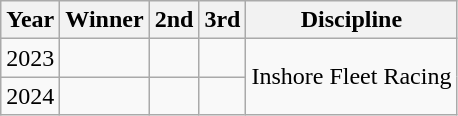<table class="wikitable">
<tr>
<th>Year</th>
<th>Winner</th>
<th>2nd</th>
<th>3rd</th>
<th>Discipline</th>
</tr>
<tr>
<td>2023</td>
<td></td>
<td></td>
<td></td>
<td rowspan="2">Inshore Fleet Racing</td>
</tr>
<tr>
<td>2024</td>
<td></td>
<td></td>
<td></td>
</tr>
</table>
